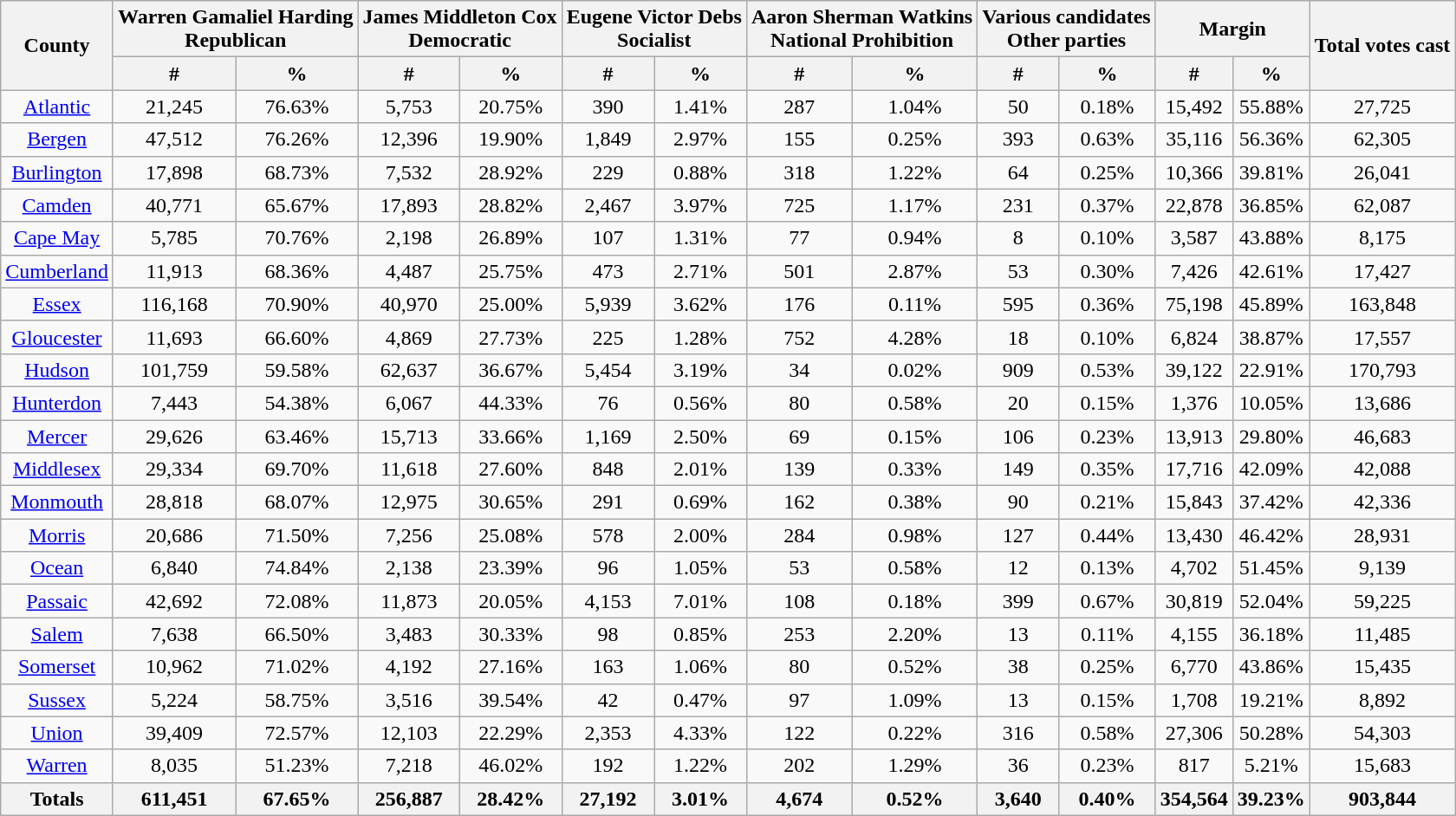<table class="wikitable sortable" style="text-align:center">
<tr>
<th style="text-align:center;" rowspan="2">County</th>
<th style="text-align:center;" colspan="2">Warren Gamaliel Harding<br>Republican</th>
<th style="text-align:center;" colspan="2">James Middleton Cox<br>Democratic</th>
<th style="text-align:center;" colspan="2">Eugene Victor Debs<br>Socialist</th>
<th style="text-align:center;" colspan="2">Aaron Sherman Watkins<br>National Prohibition</th>
<th style="text-align:center;" colspan="2">Various candidates<br>Other parties</th>
<th style="text-align:center;" colspan="2">Margin</th>
<th style="text-align:center;" rowspan="2">Total votes cast</th>
</tr>
<tr>
<th data-sort-type="number">#</th>
<th data-sort-type="number">%</th>
<th data-sort-type="number">#</th>
<th data-sort-type="number">%</th>
<th data-sort-type="number">#</th>
<th data-sort-type="number">%</th>
<th data-sort-type="number">#</th>
<th data-sort-type="number">%</th>
<th data-sort-type="number">#</th>
<th data-sort-type="number">%</th>
<th data-sort-type="number">#</th>
<th data-sort-type="number">%</th>
</tr>
<tr style="text-align:center;">
<td><a href='#'>Atlantic</a></td>
<td>21,245</td>
<td>76.63%</td>
<td>5,753</td>
<td>20.75%</td>
<td>390</td>
<td>1.41%</td>
<td>287</td>
<td>1.04%</td>
<td>50</td>
<td>0.18%</td>
<td>15,492</td>
<td>55.88%</td>
<td>27,725</td>
</tr>
<tr style="text-align:center;">
<td><a href='#'>Bergen</a></td>
<td>47,512</td>
<td>76.26%</td>
<td>12,396</td>
<td>19.90%</td>
<td>1,849</td>
<td>2.97%</td>
<td>155</td>
<td>0.25%</td>
<td>393</td>
<td>0.63%</td>
<td>35,116</td>
<td>56.36%</td>
<td>62,305</td>
</tr>
<tr style="text-align:center;">
<td><a href='#'>Burlington</a></td>
<td>17,898</td>
<td>68.73%</td>
<td>7,532</td>
<td>28.92%</td>
<td>229</td>
<td>0.88%</td>
<td>318</td>
<td>1.22%</td>
<td>64</td>
<td>0.25%</td>
<td>10,366</td>
<td>39.81%</td>
<td>26,041</td>
</tr>
<tr style="text-align:center;">
<td><a href='#'>Camden</a></td>
<td>40,771</td>
<td>65.67%</td>
<td>17,893</td>
<td>28.82%</td>
<td>2,467</td>
<td>3.97%</td>
<td>725</td>
<td>1.17%</td>
<td>231</td>
<td>0.37%</td>
<td>22,878</td>
<td>36.85%</td>
<td>62,087</td>
</tr>
<tr style="text-align:center;">
<td><a href='#'>Cape May</a></td>
<td>5,785</td>
<td>70.76%</td>
<td>2,198</td>
<td>26.89%</td>
<td>107</td>
<td>1.31%</td>
<td>77</td>
<td>0.94%</td>
<td>8</td>
<td>0.10%</td>
<td>3,587</td>
<td>43.88%</td>
<td>8,175</td>
</tr>
<tr style="text-align:center;">
<td><a href='#'>Cumberland</a></td>
<td>11,913</td>
<td>68.36%</td>
<td>4,487</td>
<td>25.75%</td>
<td>473</td>
<td>2.71%</td>
<td>501</td>
<td>2.87%</td>
<td>53</td>
<td>0.30%</td>
<td>7,426</td>
<td>42.61%</td>
<td>17,427</td>
</tr>
<tr style="text-align:center;">
<td><a href='#'>Essex</a></td>
<td>116,168</td>
<td>70.90%</td>
<td>40,970</td>
<td>25.00%</td>
<td>5,939</td>
<td>3.62%</td>
<td>176</td>
<td>0.11%</td>
<td>595</td>
<td>0.36%</td>
<td>75,198</td>
<td>45.89%</td>
<td>163,848</td>
</tr>
<tr style="text-align:center;">
<td><a href='#'>Gloucester</a></td>
<td>11,693</td>
<td>66.60%</td>
<td>4,869</td>
<td>27.73%</td>
<td>225</td>
<td>1.28%</td>
<td>752</td>
<td>4.28%</td>
<td>18</td>
<td>0.10%</td>
<td>6,824</td>
<td>38.87%</td>
<td>17,557</td>
</tr>
<tr style="text-align:center;">
<td><a href='#'>Hudson</a></td>
<td>101,759</td>
<td>59.58%</td>
<td>62,637</td>
<td>36.67%</td>
<td>5,454</td>
<td>3.19%</td>
<td>34</td>
<td>0.02%</td>
<td>909</td>
<td>0.53%</td>
<td>39,122</td>
<td>22.91%</td>
<td>170,793</td>
</tr>
<tr style="text-align:center;">
<td><a href='#'>Hunterdon</a></td>
<td>7,443</td>
<td>54.38%</td>
<td>6,067</td>
<td>44.33%</td>
<td>76</td>
<td>0.56%</td>
<td>80</td>
<td>0.58%</td>
<td>20</td>
<td>0.15%</td>
<td>1,376</td>
<td>10.05%</td>
<td>13,686</td>
</tr>
<tr style="text-align:center;">
<td><a href='#'>Mercer</a></td>
<td>29,626</td>
<td>63.46%</td>
<td>15,713</td>
<td>33.66%</td>
<td>1,169</td>
<td>2.50%</td>
<td>69</td>
<td>0.15%</td>
<td>106</td>
<td>0.23%</td>
<td>13,913</td>
<td>29.80%</td>
<td>46,683</td>
</tr>
<tr style="text-align:center;">
<td><a href='#'>Middlesex</a></td>
<td>29,334</td>
<td>69.70%</td>
<td>11,618</td>
<td>27.60%</td>
<td>848</td>
<td>2.01%</td>
<td>139</td>
<td>0.33%</td>
<td>149</td>
<td>0.35%</td>
<td>17,716</td>
<td>42.09%</td>
<td>42,088</td>
</tr>
<tr style="text-align:center;">
<td><a href='#'>Monmouth</a></td>
<td>28,818</td>
<td>68.07%</td>
<td>12,975</td>
<td>30.65%</td>
<td>291</td>
<td>0.69%</td>
<td>162</td>
<td>0.38%</td>
<td>90</td>
<td>0.21%</td>
<td>15,843</td>
<td>37.42%</td>
<td>42,336</td>
</tr>
<tr style="text-align:center;">
<td><a href='#'>Morris</a></td>
<td>20,686</td>
<td>71.50%</td>
<td>7,256</td>
<td>25.08%</td>
<td>578</td>
<td>2.00%</td>
<td>284</td>
<td>0.98%</td>
<td>127</td>
<td>0.44%</td>
<td>13,430</td>
<td>46.42%</td>
<td>28,931</td>
</tr>
<tr style="text-align:center;">
<td><a href='#'>Ocean</a></td>
<td>6,840</td>
<td>74.84%</td>
<td>2,138</td>
<td>23.39%</td>
<td>96</td>
<td>1.05%</td>
<td>53</td>
<td>0.58%</td>
<td>12</td>
<td>0.13%</td>
<td>4,702</td>
<td>51.45%</td>
<td>9,139</td>
</tr>
<tr style="text-align:center;">
<td><a href='#'>Passaic</a></td>
<td>42,692</td>
<td>72.08%</td>
<td>11,873</td>
<td>20.05%</td>
<td>4,153</td>
<td>7.01%</td>
<td>108</td>
<td>0.18%</td>
<td>399</td>
<td>0.67%</td>
<td>30,819</td>
<td>52.04%</td>
<td>59,225</td>
</tr>
<tr style="text-align:center;">
<td><a href='#'>Salem</a></td>
<td>7,638</td>
<td>66.50%</td>
<td>3,483</td>
<td>30.33%</td>
<td>98</td>
<td>0.85%</td>
<td>253</td>
<td>2.20%</td>
<td>13</td>
<td>0.11%</td>
<td>4,155</td>
<td>36.18%</td>
<td>11,485</td>
</tr>
<tr style="text-align:center;">
<td><a href='#'>Somerset</a></td>
<td>10,962</td>
<td>71.02%</td>
<td>4,192</td>
<td>27.16%</td>
<td>163</td>
<td>1.06%</td>
<td>80</td>
<td>0.52%</td>
<td>38</td>
<td>0.25%</td>
<td>6,770</td>
<td>43.86%</td>
<td>15,435</td>
</tr>
<tr style="text-align:center;">
<td><a href='#'>Sussex</a></td>
<td>5,224</td>
<td>58.75%</td>
<td>3,516</td>
<td>39.54%</td>
<td>42</td>
<td>0.47%</td>
<td>97</td>
<td>1.09%</td>
<td>13</td>
<td>0.15%</td>
<td>1,708</td>
<td>19.21%</td>
<td>8,892</td>
</tr>
<tr style="text-align:center;">
<td><a href='#'>Union</a></td>
<td>39,409</td>
<td>72.57%</td>
<td>12,103</td>
<td>22.29%</td>
<td>2,353</td>
<td>4.33%</td>
<td>122</td>
<td>0.22%</td>
<td>316</td>
<td>0.58%</td>
<td>27,306</td>
<td>50.28%</td>
<td>54,303</td>
</tr>
<tr style="text-align:center;">
<td><a href='#'>Warren</a></td>
<td>8,035</td>
<td>51.23%</td>
<td>7,218</td>
<td>46.02%</td>
<td>192</td>
<td>1.22%</td>
<td>202</td>
<td>1.29%</td>
<td>36</td>
<td>0.23%</td>
<td>817</td>
<td>5.21%</td>
<td>15,683</td>
</tr>
<tr style="text-align:center;">
<th>Totals</th>
<th>611,451</th>
<th>67.65%</th>
<th>256,887</th>
<th>28.42%</th>
<th>27,192</th>
<th>3.01%</th>
<th>4,674</th>
<th>0.52%</th>
<th>3,640</th>
<th>0.40%</th>
<th>354,564</th>
<th>39.23%</th>
<th>903,844</th>
</tr>
</table>
